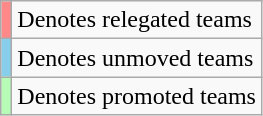<table class="wikitable">
<tr>
<td style="background:#FF8888;"></td>
<td>Denotes relegated teams</td>
</tr>
<tr>
<td style="background:skyblue;"></td>
<td>Denotes unmoved teams</td>
</tr>
<tr>
<td style="background:#b6fcb6;"></td>
<td>Denotes promoted teams</td>
</tr>
</table>
